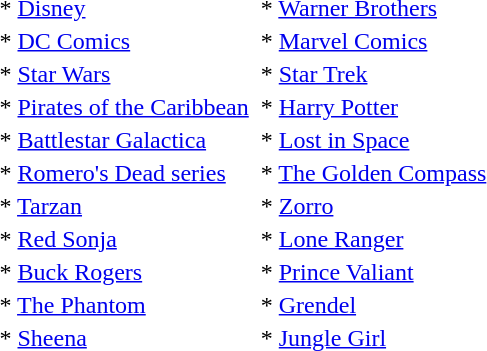<table>
<tr>
<td>* <a href='#'>Disney</a></td>
<td></td>
<td>* <a href='#'>Warner Brothers</a></td>
</tr>
<tr>
<td>* <a href='#'>DC Comics</a></td>
<td></td>
<td>* <a href='#'>Marvel Comics</a></td>
</tr>
<tr>
<td>* <a href='#'>Star Wars</a></td>
<td></td>
<td>* <a href='#'>Star Trek</a></td>
</tr>
<tr>
<td>* <a href='#'>Pirates of the Caribbean</a></td>
<td></td>
<td>* <a href='#'>Harry Potter</a></td>
</tr>
<tr>
<td>* <a href='#'>Battlestar Galactica</a></td>
<td></td>
<td>* <a href='#'>Lost in Space</a></td>
</tr>
<tr>
<td>* <a href='#'>Romero's Dead series</a></td>
<td></td>
<td>* <a href='#'>The Golden Compass</a></td>
</tr>
<tr>
<td>* <a href='#'>Tarzan</a></td>
<td></td>
<td>* <a href='#'>Zorro</a></td>
</tr>
<tr>
<td>* <a href='#'>Red Sonja</a></td>
<td></td>
<td>* <a href='#'>Lone Ranger</a></td>
</tr>
<tr>
<td>* <a href='#'>Buck Rogers</a></td>
<td></td>
<td>* <a href='#'>Prince Valiant</a></td>
</tr>
<tr>
<td>* <a href='#'>The Phantom</a></td>
<td></td>
<td>* <a href='#'>Grendel</a></td>
</tr>
<tr>
<td>* <a href='#'>Sheena</a></td>
<td></td>
<td>* <a href='#'>Jungle Girl</a></td>
</tr>
</table>
